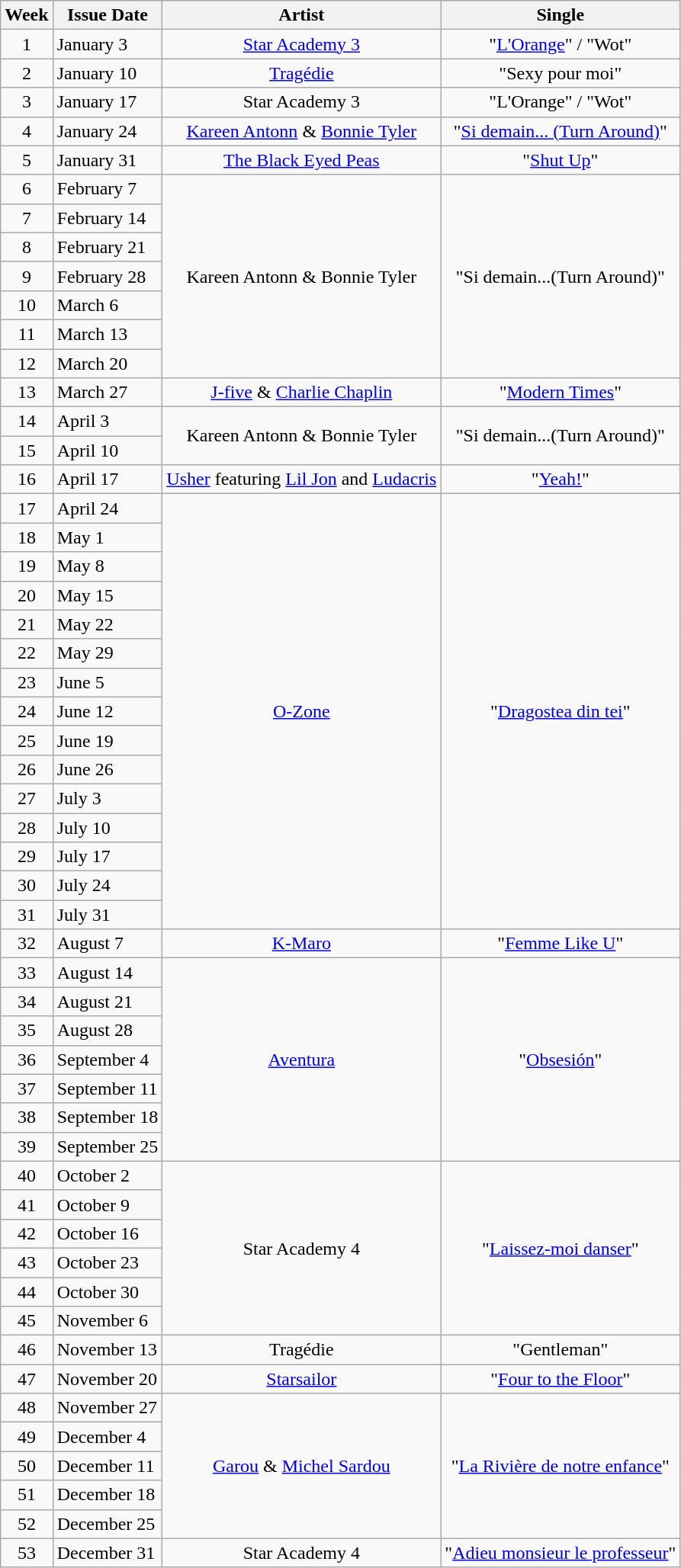<table class="wikitable">
<tr>
<th>Week</th>
<th>Issue Date</th>
<th>Artist</th>
<th>Single</th>
</tr>
<tr>
<td style="text-align: center;">1</td>
<td>January 3</td>
<td style="text-align: center;"><a href='#'>Star Academy 3</a></td>
<td style="text-align: center;">"<a href='#'>L'Orange</a>" / "Wot"</td>
</tr>
<tr>
<td style="text-align: center;">2</td>
<td>January 10</td>
<td style="text-align: center;"><a href='#'>Tragédie</a></td>
<td style="text-align: center;">"Sexy pour moi"</td>
</tr>
<tr>
<td style="text-align: center;">3</td>
<td>January 17</td>
<td style="text-align: center;">Star Academy 3</td>
<td style="text-align: center;">"L'Orange" / "Wot"</td>
</tr>
<tr>
<td style="text-align: center;">4</td>
<td>January 24</td>
<td style="text-align: center;"><a href='#'>Kareen Antonn</a> & <a href='#'>Bonnie Tyler</a></td>
<td style="text-align: center;">"<a href='#'>Si demain... (Turn Around)</a>"</td>
</tr>
<tr>
<td style="text-align: center;">5</td>
<td>January 31</td>
<td style="text-align: center;"><a href='#'>The Black Eyed Peas</a></td>
<td style="text-align: center;">"<a href='#'>Shut Up</a>"</td>
</tr>
<tr>
<td style="text-align: center;">6</td>
<td>February 7</td>
<td rowspan="7" style="text-align: center;">Kareen Antonn & Bonnie Tyler</td>
<td rowspan="7" style="text-align: center;">"Si demain...(Turn Around)"</td>
</tr>
<tr>
<td style="text-align: center;">7</td>
<td>February 14</td>
</tr>
<tr>
<td style="text-align: center;">8</td>
<td>February 21</td>
</tr>
<tr>
<td style="text-align: center;">9</td>
<td>February 28</td>
</tr>
<tr>
<td style="text-align: center;">10</td>
<td>March 6</td>
</tr>
<tr>
<td style="text-align: center;">11</td>
<td>March 13</td>
</tr>
<tr>
<td style="text-align: center;">12</td>
<td>March 20</td>
</tr>
<tr>
<td style="text-align: center;">13</td>
<td>March 27</td>
<td style="text-align: center;"><a href='#'>J-five</a> & <a href='#'>Charlie Chaplin</a></td>
<td style="text-align: center;">"<a href='#'>Modern Times</a>"</td>
</tr>
<tr>
<td style="text-align: center;">14</td>
<td>April 3</td>
<td rowspan="2" style="text-align: center;">Kareen Antonn & Bonnie Tyler</td>
<td rowspan="2" style="text-align: center;">"Si demain...(Turn Around)"</td>
</tr>
<tr>
<td style="text-align: center;">15</td>
<td>April 10</td>
</tr>
<tr>
<td style="text-align: center;">16</td>
<td>April 17</td>
<td style="text-align: center;"><a href='#'>Usher</a> featuring <a href='#'>Lil Jon</a> and <a href='#'>Ludacris</a></td>
<td style="text-align: center;">"<a href='#'>Yeah!</a>"</td>
</tr>
<tr>
<td style="text-align: center;">17</td>
<td>April 24</td>
<td rowspan="15" style="text-align: center;"><a href='#'>O-Zone</a></td>
<td rowspan="15" style="text-align: center;">"<a href='#'>Dragostea din tei</a>"</td>
</tr>
<tr>
<td style="text-align: center;">18</td>
<td>May 1</td>
</tr>
<tr>
<td style="text-align: center;">19</td>
<td>May 8</td>
</tr>
<tr>
<td style="text-align: center;">20</td>
<td>May 15</td>
</tr>
<tr>
<td style="text-align: center;">21</td>
<td>May 22</td>
</tr>
<tr>
<td style="text-align: center;">22</td>
<td>May 29</td>
</tr>
<tr>
<td style="text-align: center;">23</td>
<td>June 5</td>
</tr>
<tr>
<td style="text-align: center;">24</td>
<td>June 12</td>
</tr>
<tr>
<td style="text-align: center;">25</td>
<td>June 19</td>
</tr>
<tr>
<td style="text-align: center;">26</td>
<td>June 26</td>
</tr>
<tr>
<td style="text-align: center;">27</td>
<td>July 3</td>
</tr>
<tr>
<td style="text-align: center;">28</td>
<td>July 10</td>
</tr>
<tr>
<td style="text-align: center;">29</td>
<td>July 17</td>
</tr>
<tr>
<td style="text-align: center;">30</td>
<td>July 24</td>
</tr>
<tr>
<td style="text-align: center;">31</td>
<td>July 31</td>
</tr>
<tr>
<td style="text-align: center;">32</td>
<td>August 7</td>
<td style="text-align: center;"><a href='#'>K-Maro</a></td>
<td style="text-align: center;">"<a href='#'>Femme Like U</a>"</td>
</tr>
<tr>
<td style="text-align: center;">33</td>
<td>August 14</td>
<td rowspan="7" style="text-align: center;"><a href='#'>Aventura</a></td>
<td rowspan="7" style="text-align: center;">"<a href='#'>Obsesión</a>"</td>
</tr>
<tr>
<td style="text-align: center;">34</td>
<td>August 21</td>
</tr>
<tr>
<td style="text-align: center;">35</td>
<td>August 28</td>
</tr>
<tr>
<td style="text-align: center;">36</td>
<td>September 4</td>
</tr>
<tr>
<td style="text-align: center;">37</td>
<td>September 11</td>
</tr>
<tr>
<td style="text-align: center;">38</td>
<td>September 18</td>
</tr>
<tr>
<td style="text-align: center;">39</td>
<td>September 25</td>
</tr>
<tr>
<td style="text-align: center;">40</td>
<td>October 2</td>
<td rowspan="6" style="text-align: center;">Star Academy 4</td>
<td rowspan="6" style="text-align: center;">"<a href='#'>Laissez-moi danser</a>"</td>
</tr>
<tr>
<td style="text-align: center;">41</td>
<td>October 9</td>
</tr>
<tr>
<td style="text-align: center;">42</td>
<td>October 16</td>
</tr>
<tr>
<td style="text-align: center;">43</td>
<td>October 23</td>
</tr>
<tr>
<td style="text-align: center;">44</td>
<td>October 30</td>
</tr>
<tr>
<td style="text-align: center;">45</td>
<td>November 6</td>
</tr>
<tr>
<td style="text-align: center;">46</td>
<td>November 13</td>
<td style="text-align: center;">Tragédie</td>
<td style="text-align: center;">"Gentleman"</td>
</tr>
<tr>
<td style="text-align: center;">47</td>
<td>November 20</td>
<td style="text-align: center;"><a href='#'>Starsailor</a></td>
<td style="text-align: center;">"<a href='#'>Four to the Floor</a>"</td>
</tr>
<tr>
<td style="text-align: center;">48</td>
<td>November 27</td>
<td rowspan="5" style="text-align: center;"><a href='#'>Garou</a> & <a href='#'>Michel Sardou</a></td>
<td rowspan="5" style="text-align: center;">"<a href='#'>La Rivière de notre enfance</a>"</td>
</tr>
<tr>
<td style="text-align: center;">49</td>
<td>December 4</td>
</tr>
<tr>
<td style="text-align: center;">50</td>
<td>December 11</td>
</tr>
<tr>
<td style="text-align: center;">51</td>
<td>December 18</td>
</tr>
<tr>
<td style="text-align: center;">52</td>
<td>December 25</td>
</tr>
<tr>
<td style="text-align: center;">53</td>
<td>December 31</td>
<td style="text-align: center;">Star Academy 4</td>
<td style="text-align: center;">"<a href='#'>Adieu monsieur le professeur</a>"</td>
</tr>
</table>
